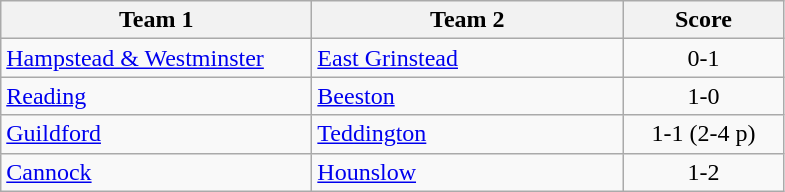<table class="wikitable" style="font-size: 100%">
<tr>
<th width=200>Team 1</th>
<th width=200>Team 2</th>
<th width=100>Score</th>
</tr>
<tr>
<td><a href='#'>Hampstead & Westminster</a></td>
<td><a href='#'>East Grinstead</a></td>
<td align=center>0-1</td>
</tr>
<tr>
<td><a href='#'>Reading</a></td>
<td><a href='#'>Beeston</a></td>
<td align=center>1-0</td>
</tr>
<tr>
<td><a href='#'>Guildford</a></td>
<td><a href='#'>Teddington</a></td>
<td align=center>1-1 (2-4 p)</td>
</tr>
<tr>
<td><a href='#'>Cannock</a></td>
<td><a href='#'>Hounslow</a></td>
<td align=center>1-2</td>
</tr>
</table>
